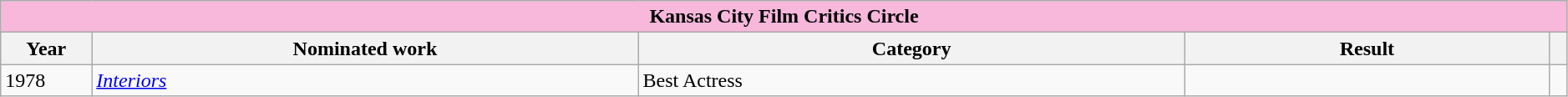<table width="99%" class="wikitable sortable">
<tr>
<th colspan="5" style="background: #F7B8DC;" align="center">Kansas City Film Critics Circle</th>
</tr>
<tr>
<th width="5%">Year</th>
<th width="30%">Nominated work</th>
<th width="30%">Category</th>
<th width="20%">Result</th>
<th width="1%" class="unsortable"></th>
</tr>
<tr>
<td>1978</td>
<td><em><a href='#'>Interiors</a></em></td>
<td>Best Actress</td>
<td></td>
<td align="center"></td>
</tr>
</table>
